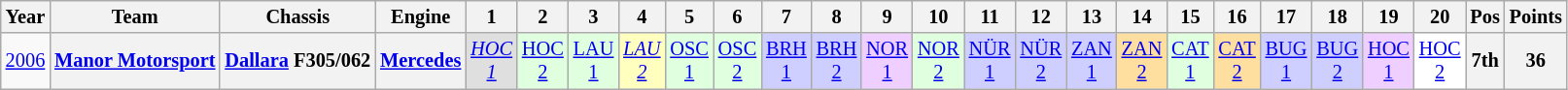<table class="wikitable" style="text-align:center; font-size:85%">
<tr>
<th>Year</th>
<th>Team</th>
<th>Chassis</th>
<th>Engine</th>
<th>1</th>
<th>2</th>
<th>3</th>
<th>4</th>
<th>5</th>
<th>6</th>
<th>7</th>
<th>8</th>
<th>9</th>
<th>10</th>
<th>11</th>
<th>12</th>
<th>13</th>
<th>14</th>
<th>15</th>
<th>16</th>
<th>17</th>
<th>18</th>
<th>19</th>
<th>20</th>
<th>Pos</th>
<th>Points</th>
</tr>
<tr>
<td><a href='#'>2006</a></td>
<th nowrap><a href='#'>Manor Motorsport</a></th>
<th nowrap><a href='#'>Dallara</a> F305/062</th>
<th nowrap><a href='#'>Mercedes</a></th>
<td style="background:#DFDFDF;"><em><a href='#'>HOC<br>1</a></em><br></td>
<td style="background:#DFFFDF;"><a href='#'>HOC<br>2</a><br></td>
<td style="background:#DFFFDF;"><a href='#'>LAU<br>1</a><br></td>
<td style="background:#FFFFBF;"><em><a href='#'>LAU<br>2</a></em><br></td>
<td style="background:#DFFFDF;"><a href='#'>OSC<br>1</a><br></td>
<td style="background:#DFFFDF;"><a href='#'>OSC<br>2</a><br></td>
<td style="background:#CFCFFF;"><a href='#'>BRH<br>1</a><br></td>
<td style="background:#CFCFFF;"><a href='#'>BRH<br>2</a><br></td>
<td style="background:#EFCFFF;"><a href='#'>NOR<br>1</a><br></td>
<td style="background:#DFFFDF;"><a href='#'>NOR<br>2</a><br></td>
<td style="background:#CFCFFF;"><a href='#'>NÜR<br>1</a><br></td>
<td style="background:#CFCFFF;"><a href='#'>NÜR<br>2</a><br></td>
<td style="background:#CFCFFF;"><a href='#'>ZAN<br>1</a><br></td>
<td style="background:#FFDF9F;"><a href='#'>ZAN<br>2</a><br></td>
<td style="background:#DFFFDF;"><a href='#'>CAT<br>1</a><br></td>
<td style="background:#FFDF9F;"><a href='#'>CAT<br>2</a><br></td>
<td style="background:#CFCFFF;"><a href='#'>BUG<br>1</a><br></td>
<td style="background:#CFCFFF;"><a href='#'>BUG<br>2</a><br></td>
<td style="background:#EFCFFF;"><a href='#'>HOC<br>1</a><br></td>
<td style="background:#FFFFFF;"><a href='#'>HOC<br>2</a><br></td>
<th>7th</th>
<th>36</th>
</tr>
</table>
